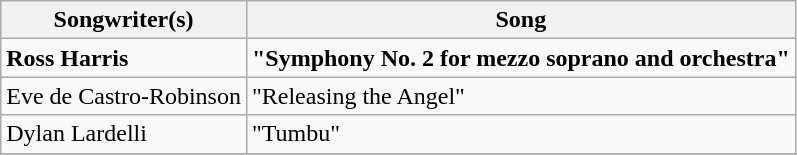<table class="wikitable">
<tr>
<th>Songwriter(s)</th>
<th>Song</th>
</tr>
<tr>
<td><strong>Ross Harris</strong></td>
<td><strong>"Symphony No. 2 for mezzo soprano and orchestra"</strong></td>
</tr>
<tr>
<td>Eve de Castro-Robinson</td>
<td>"Releasing the Angel"</td>
</tr>
<tr>
<td>Dylan Lardelli</td>
<td>"Tumbu"</td>
</tr>
<tr>
</tr>
</table>
